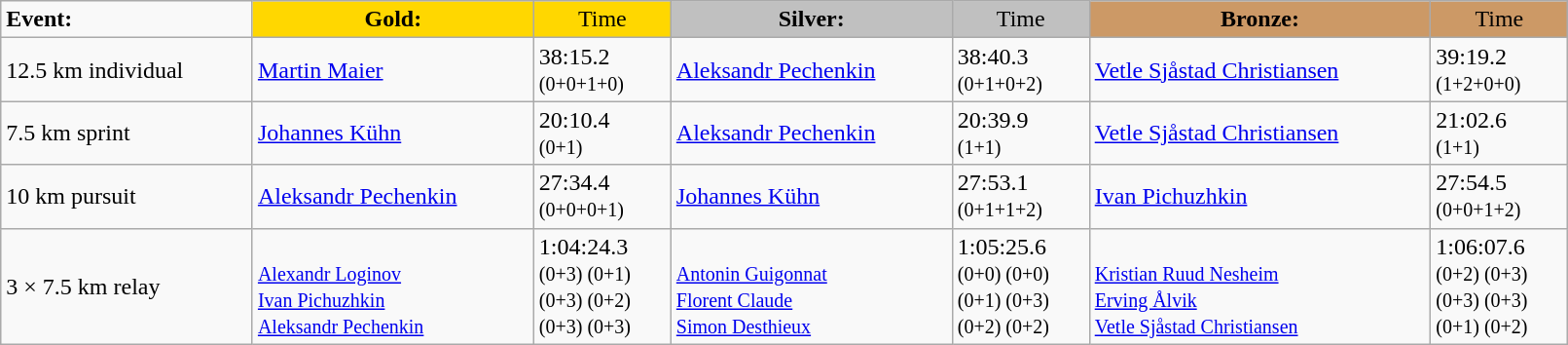<table class="wikitable" width=85%>
<tr>
<td><strong>Event:</strong></td>
<td style="text-align:center;background-color:gold;"><strong>Gold:</strong></td>
<td style="text-align:center;background-color:gold;">Time</td>
<td style="text-align:center;background-color:silver;"><strong>Silver:</strong></td>
<td style="text-align:center;background-color:silver;">Time</td>
<td style="text-align:center;background-color:#CC9966;"><strong>Bronze:</strong></td>
<td style="text-align:center;background-color:#CC9966;">Time</td>
</tr>
<tr>
<td>12.5 km individual<br><em></em></td>
<td><a href='#'>Martin Maier</a><br><small></small></td>
<td>38:15.2<br><small>(0+0+1+0)</small></td>
<td><a href='#'>Aleksandr Pechenkin</a><br><small></small></td>
<td>38:40.3<br><small>(0+1+0+2)</small></td>
<td><a href='#'>Vetle Sjåstad Christiansen</a><br><small></small></td>
<td>39:19.2<br><small>(1+2+0+0)</small></td>
</tr>
<tr>
<td>7.5 km sprint<br><em></em></td>
<td><a href='#'>Johannes Kühn</a><br><small></small></td>
<td>20:10.4<br><small>(0+1)</small></td>
<td><a href='#'>Aleksandr Pechenkin</a><br><small></small></td>
<td>20:39.9<br><small>(1+1)</small></td>
<td><a href='#'>Vetle Sjåstad Christiansen</a><br><small></small></td>
<td>21:02.6<br><small>(1+1)</small></td>
</tr>
<tr>
<td>10 km pursuit<br><em></em></td>
<td><a href='#'>Aleksandr Pechenkin</a><br><small></small></td>
<td>27:34.4<br><small>(0+0+0+1)</small></td>
<td><a href='#'>Johannes Kühn</a><br><small></small></td>
<td>27:53.1<br><small>(0+1+1+2)</small></td>
<td><a href='#'>Ivan Pichuzhkin</a><br><small></small></td>
<td>27:54.5<br><small>(0+0+1+2)</small></td>
</tr>
<tr>
<td>3 × 7.5 km relay<br><em></em></td>
<td>  <br><small><a href='#'>Alexandr Loginov</a><br><a href='#'>Ivan Pichuzhkin</a><br><a href='#'>Aleksandr Pechenkin</a></small></td>
<td>1:04:24.3<br><small>(0+3) (0+1)<br>(0+3) (0+2)<br>(0+3) (0+3)</small></td>
<td> <br><small><a href='#'>Antonin Guigonnat</a><br><a href='#'>Florent Claude</a><br><a href='#'>Simon Desthieux</a></small></td>
<td>1:05:25.6<br><small>(0+0) (0+0)<br>(0+1) (0+3)<br>(0+2) (0+2)</small></td>
<td> <br><small><a href='#'>Kristian Ruud Nesheim</a><br><a href='#'>Erving Ålvik</a><br><a href='#'>Vetle Sjåstad Christiansen</a></small></td>
<td>1:06:07.6<br><small>(0+2) (0+3)<br>(0+3) (0+3)<br>(0+1) (0+2)</small></td>
</tr>
</table>
